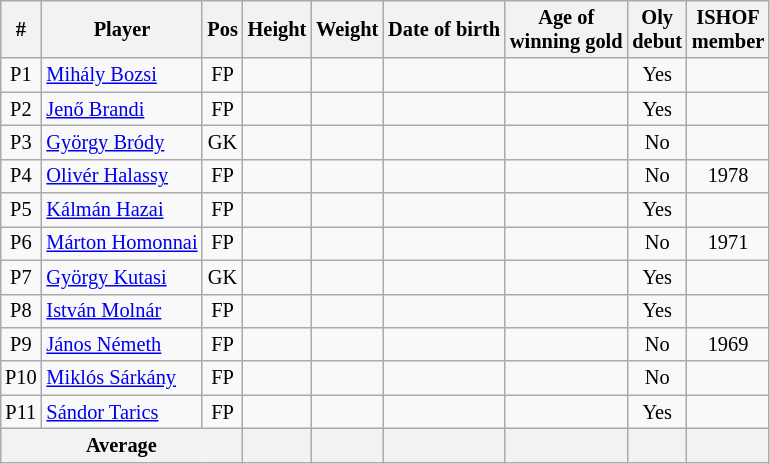<table class="wikitable sortable" style="text-align: center; font-size: 85%; margin-left: 1em;">
<tr>
<th>#</th>
<th>Player</th>
<th>Pos</th>
<th>Height</th>
<th>Weight</th>
<th>Date of birth</th>
<th>Age of<br>winning gold</th>
<th>Oly<br>debut</th>
<th>ISHOF<br>member</th>
</tr>
<tr>
<td>P1</td>
<td style="text-align: left;" data-sort-value="Bozsi, Mihály"><a href='#'>Mihály Bozsi</a></td>
<td>FP</td>
<td style="text-align: left;"></td>
<td style="text-align: right;"></td>
<td style="text-align: right;"></td>
<td style="text-align: left;"></td>
<td>Yes</td>
<td></td>
</tr>
<tr>
<td>P2</td>
<td style="text-align: left;" data-sort-value="Brandi, Jenő"><a href='#'>Jenő Brandi</a></td>
<td>FP</td>
<td style="text-align: left;"></td>
<td style="text-align: right;"></td>
<td style="text-align: right;"></td>
<td style="text-align: left;"></td>
<td>Yes</td>
<td></td>
</tr>
<tr>
<td>P3</td>
<td style="text-align: left;" data-sort-value="Bródy, György"><a href='#'>György Bródy</a></td>
<td>GK</td>
<td style="text-align: left;"></td>
<td style="text-align: right;"></td>
<td style="text-align: right;"></td>
<td style="text-align: left;"></td>
<td>No</td>
<td></td>
</tr>
<tr>
<td>P4</td>
<td style="text-align: left;" data-sort-value="Halassy, Olivér"><a href='#'>Olivér Halassy</a></td>
<td>FP</td>
<td style="text-align: left;"></td>
<td style="text-align: right;"></td>
<td style="text-align: right;"></td>
<td style="text-align: left;"></td>
<td>No</td>
<td>1978</td>
</tr>
<tr>
<td>P5</td>
<td style="text-align: left;" data-sort-value="Hazai, Kálmán"><a href='#'>Kálmán Hazai</a></td>
<td>FP</td>
<td style="text-align: left;"></td>
<td style="text-align: right;"></td>
<td style="text-align: right;"></td>
<td style="text-align: left;"></td>
<td>Yes</td>
<td></td>
</tr>
<tr>
<td>P6</td>
<td style="text-align: left;" data-sort-value="Homonnai, Márton"><a href='#'>Márton Homonnai</a></td>
<td>FP</td>
<td style="text-align: left;"></td>
<td style="text-align: right;"></td>
<td style="text-align: right;"></td>
<td style="text-align: left;"></td>
<td>No</td>
<td>1971</td>
</tr>
<tr>
<td>P7</td>
<td style="text-align: left;" data-sort-value="Kutasi, György"><a href='#'>György Kutasi</a></td>
<td>GK</td>
<td style="text-align: left;"></td>
<td style="text-align: right;"></td>
<td style="text-align: right;"></td>
<td style="text-align: left;"></td>
<td>Yes</td>
<td></td>
</tr>
<tr>
<td>P8</td>
<td style="text-align: left;" data-sort-value="Molnár, István"><a href='#'>István Molnár</a></td>
<td>FP</td>
<td style="text-align: left;"></td>
<td style="text-align: right;"></td>
<td style="text-align: right;"></td>
<td style="text-align: left;"></td>
<td>Yes</td>
<td></td>
</tr>
<tr>
<td>P9</td>
<td style="text-align: left;" data-sort-value="Németh, János"><a href='#'>János Németh</a></td>
<td>FP</td>
<td style="text-align: left;"></td>
<td style="text-align: right;"></td>
<td style="text-align: right;"></td>
<td style="text-align: left;"></td>
<td>No</td>
<td>1969</td>
</tr>
<tr>
<td>P10</td>
<td style="text-align: left;" data-sort-value="Sárkány, Miklós"><a href='#'>Miklós Sárkány</a></td>
<td>FP</td>
<td style="text-align: left;"></td>
<td style="text-align: right;"></td>
<td style="text-align: right;"></td>
<td style="text-align: left;"></td>
<td>No</td>
<td></td>
</tr>
<tr>
<td>P11</td>
<td style="text-align: left;" data-sort-value="Tarics, Sándor"><a href='#'>Sándor Tarics</a></td>
<td>FP</td>
<td style="text-align: left;"></td>
<td style="text-align: right;"></td>
<td style="text-align: right;"></td>
<td style="text-align: left;"></td>
<td>Yes</td>
<td></td>
</tr>
<tr>
<th colspan="3">Average</th>
<th style="text-align: left;"></th>
<th style="text-align: right;"></th>
<th style="text-align: right;"></th>
<th style="text-align: left;"></th>
<th></th>
<th></th>
</tr>
</table>
